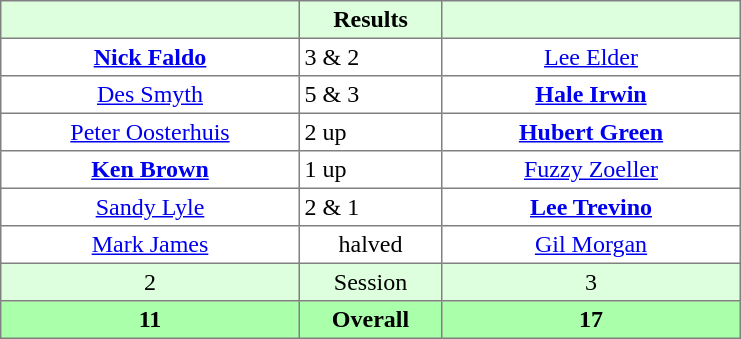<table border="1" cellpadding="3" style="border-collapse: collapse; text-align:center;">
<tr style="background:#dfd;">
<th style="width:12em;"></th>
<th style="width:5.5em;">Results</th>
<th style="width:12em;"></th>
</tr>
<tr>
<td><strong><a href='#'>Nick Faldo</a></strong></td>
<td align=left> 3 & 2</td>
<td><a href='#'>Lee Elder</a></td>
</tr>
<tr>
<td><a href='#'>Des Smyth</a></td>
<td align=left> 5 & 3</td>
<td><strong><a href='#'>Hale Irwin</a></strong></td>
</tr>
<tr>
<td><a href='#'>Peter Oosterhuis</a></td>
<td align=left> 2 up</td>
<td><strong><a href='#'>Hubert Green</a></strong></td>
</tr>
<tr>
<td><strong><a href='#'>Ken Brown</a></strong></td>
<td align=left> 1 up</td>
<td><a href='#'>Fuzzy Zoeller</a></td>
</tr>
<tr>
<td><a href='#'>Sandy Lyle</a></td>
<td align=left> 2 & 1</td>
<td><strong><a href='#'>Lee Trevino</a></strong></td>
</tr>
<tr>
<td><a href='#'>Mark James</a></td>
<td>halved</td>
<td><a href='#'>Gil Morgan</a></td>
</tr>
<tr style="background:#dfd;">
<td>2</td>
<td>Session</td>
<td>3</td>
</tr>
<tr style="background:#afa;">
<th>11</th>
<th>Overall</th>
<th>17</th>
</tr>
</table>
